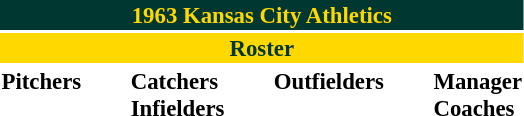<table class="toccolours" style="font-size: 95%;">
<tr>
<th colspan="10" style="background-color: #003831; color: #FFD800; text-align: center;">1963 Kansas City Athletics</th>
</tr>
<tr>
<td colspan="10" style="background-color: #FFD800; color: #003831; text-align: center;"><strong>Roster</strong></td>
</tr>
<tr>
<td valign="top"><strong>Pitchers</strong><br>

















</td>
<td width="25px"></td>
<td valign="top"><strong>Catchers</strong><br>




<strong>Infielders</strong>








</td>
<td width="25px"></td>
<td valign="top"><strong>Outfielders</strong><br>








</td>
<td width="25px"></td>
<td valign="top"><strong>Manager</strong><br>
<strong>Coaches</strong>


</td>
</tr>
</table>
